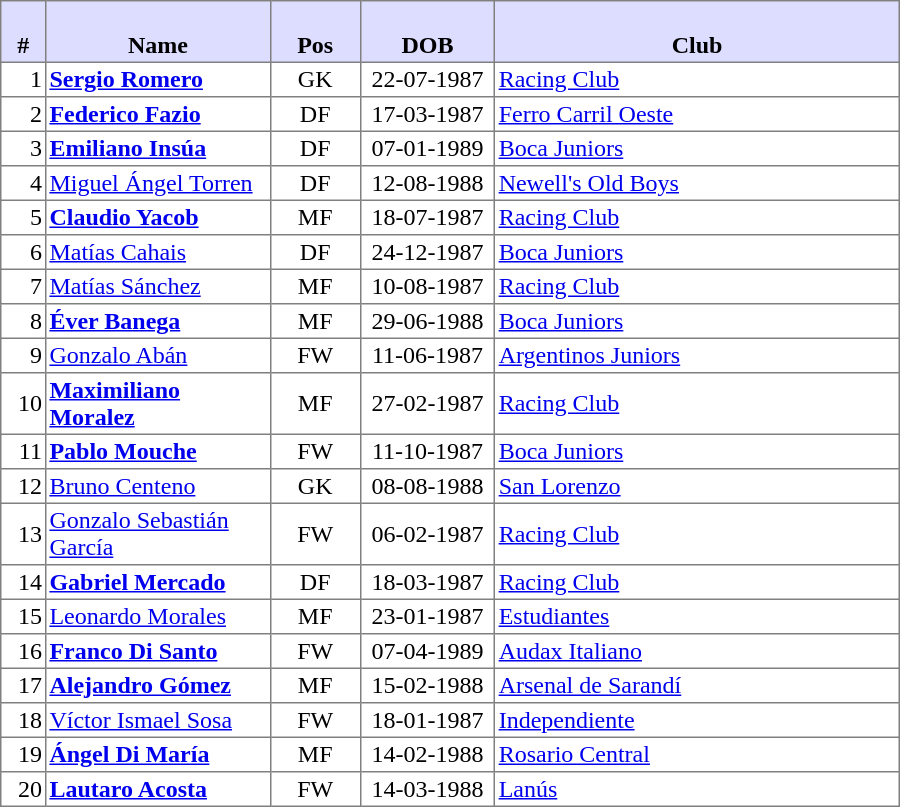<table style=border-collapse:collapse border=1 cellspacing=0 cellpadding=2 width=600>
<tr>
<th bgcolor="#DDDDFF" width="5%"><br> # </th>
<th bgcolor="#DDDDFF" width="25%"><br>Name</th>
<th bgcolor="#DDDDFF" width="10%"><br>Pos</th>
<th bgcolor="#DDDDFF" width="15%"><br>DOB</th>
<th bgcolor="#DDDDFF" width="45%"><br>Club</th>
</tr>
<tr>
<td align=right>1</td>
<td><strong><a href='#'>Sergio Romero</a></strong></td>
<td align=center>GK</td>
<td align=center>22-07-1987</td>
<td><a href='#'>Racing Club</a> </td>
</tr>
<tr>
<td align=right>2</td>
<td><strong><a href='#'>Federico Fazio</a></strong></td>
<td align=center>DF</td>
<td align=center>17-03-1987</td>
<td><a href='#'>Ferro Carril Oeste</a> </td>
</tr>
<tr>
<td align=right>3</td>
<td><strong><a href='#'>Emiliano Insúa</a></strong></td>
<td align=center>DF</td>
<td align=center>07-01-1989</td>
<td><a href='#'>Boca Juniors</a> </td>
</tr>
<tr>
<td align=right>4</td>
<td><a href='#'>Miguel Ángel Torren</a></td>
<td align=center>DF</td>
<td align=center>12-08-1988</td>
<td><a href='#'>Newell's Old Boys</a> </td>
</tr>
<tr>
<td align=right>5</td>
<td><strong><a href='#'>Claudio Yacob</a></strong></td>
<td align=center>MF</td>
<td align=center>18-07-1987</td>
<td><a href='#'>Racing Club</a> </td>
</tr>
<tr>
<td align=right>6</td>
<td><a href='#'>Matías Cahais</a></td>
<td align=center>DF</td>
<td align=center>24-12-1987</td>
<td><a href='#'>Boca Juniors</a> </td>
</tr>
<tr>
<td align=right>7</td>
<td><a href='#'>Matías Sánchez</a></td>
<td align=center>MF</td>
<td align=center>10-08-1987</td>
<td><a href='#'>Racing Club</a> </td>
</tr>
<tr>
<td align=right>8</td>
<td><strong><a href='#'>Éver Banega</a></strong></td>
<td align=center>MF</td>
<td align=center>29-06-1988</td>
<td><a href='#'>Boca Juniors</a> </td>
</tr>
<tr>
<td align=right>9</td>
<td><a href='#'>Gonzalo Abán</a></td>
<td align=center>FW</td>
<td align=center>11-06-1987</td>
<td><a href='#'>Argentinos Juniors</a> </td>
</tr>
<tr>
<td align=right>10</td>
<td><strong><a href='#'>Maximiliano Moralez</a></strong></td>
<td align=center>MF</td>
<td align=center>27-02-1987</td>
<td><a href='#'>Racing Club</a> </td>
</tr>
<tr>
<td align=right>11</td>
<td><strong><a href='#'>Pablo Mouche</a></strong></td>
<td align=center>FW</td>
<td align=center>11-10-1987</td>
<td><a href='#'>Boca Juniors</a> </td>
</tr>
<tr>
<td align=right>12</td>
<td><a href='#'>Bruno Centeno</a></td>
<td align=center>GK</td>
<td align=center>08-08-1988</td>
<td><a href='#'>San Lorenzo</a> </td>
</tr>
<tr>
<td align=right>13</td>
<td><a href='#'>Gonzalo Sebastián García</a></td>
<td align=center>FW</td>
<td align=center>06-02-1987</td>
<td><a href='#'>Racing Club</a> </td>
</tr>
<tr>
<td align=right>14</td>
<td><strong><a href='#'>Gabriel Mercado</a></strong></td>
<td align=center>DF</td>
<td align=center>18-03-1987</td>
<td><a href='#'>Racing Club</a> </td>
</tr>
<tr>
<td align=right>15</td>
<td><a href='#'>Leonardo Morales</a></td>
<td align=center>MF</td>
<td align=center>23-01-1987</td>
<td><a href='#'>Estudiantes</a> </td>
</tr>
<tr>
<td align=right>16</td>
<td><strong><a href='#'>Franco Di Santo</a></strong></td>
<td align=center>FW</td>
<td align=center>07-04-1989</td>
<td><a href='#'>Audax Italiano</a> </td>
</tr>
<tr>
<td align=right>17</td>
<td><strong><a href='#'>Alejandro Gómez</a></strong></td>
<td align=center>MF</td>
<td align=center>15-02-1988</td>
<td><a href='#'>Arsenal de Sarandí</a> </td>
</tr>
<tr>
<td align=right>18</td>
<td><a href='#'>Víctor Ismael Sosa</a></td>
<td align=center>FW</td>
<td align=center>18-01-1987</td>
<td><a href='#'>Independiente</a> </td>
</tr>
<tr>
<td align=right>19</td>
<td><strong><a href='#'>Ángel Di María</a></strong></td>
<td align=center>MF</td>
<td align=center>14-02-1988</td>
<td><a href='#'>Rosario Central</a> </td>
</tr>
<tr>
<td align=right>20</td>
<td><strong><a href='#'>Lautaro Acosta</a></strong></td>
<td align=center>FW</td>
<td align=center>14-03-1988</td>
<td><a href='#'>Lanús</a> </td>
</tr>
</table>
